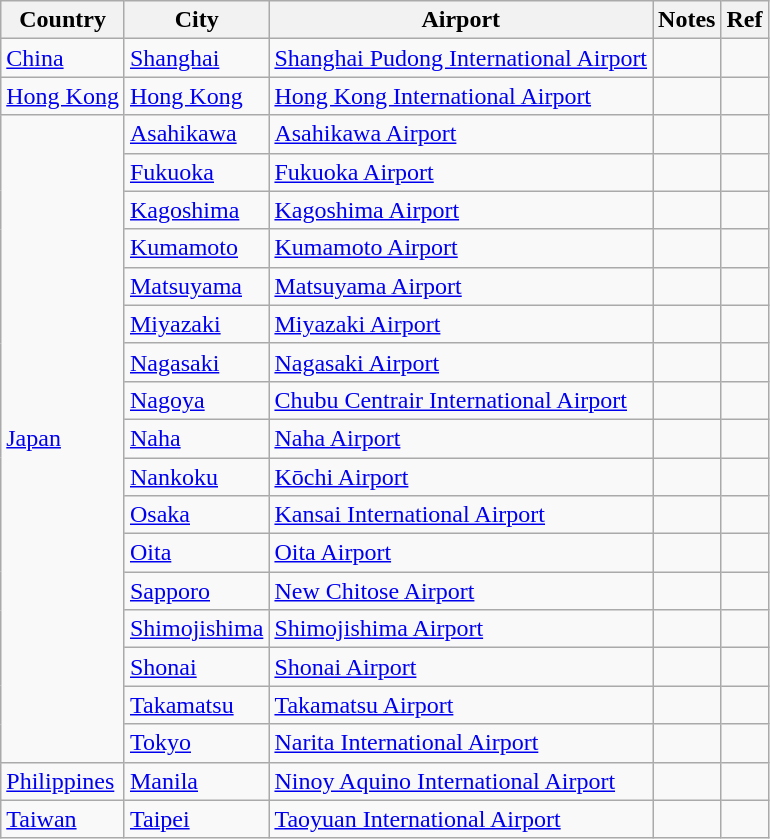<table class="sortable wikitable">
<tr>
<th>Country</th>
<th>City</th>
<th>Airport</th>
<th>Notes</th>
<th class="unsortable">Ref</th>
</tr>
<tr>
<td rowspan="1"><a href='#'>China</a></td>
<td><a href='#'>Shanghai</a></td>
<td><a href='#'>Shanghai Pudong International Airport</a></td>
<td align=center></td>
<td align=center></td>
</tr>
<tr>
<td rowspan="1"><a href='#'>Hong Kong</a></td>
<td><a href='#'>Hong Kong</a></td>
<td><a href='#'>Hong Kong International Airport</a></td>
<td></td>
<td align=center></td>
</tr>
<tr>
<td rowspan=17><a href='#'>Japan</a></td>
<td><a href='#'>Asahikawa</a></td>
<td><a href='#'>Asahikawa Airport</a></td>
<td></td>
<td align=center></td>
</tr>
<tr>
<td><a href='#'>Fukuoka</a></td>
<td><a href='#'>Fukuoka Airport</a></td>
<td align=center></td>
<td align=center></td>
</tr>
<tr>
<td><a href='#'>Kagoshima</a></td>
<td><a href='#'>Kagoshima Airport</a></td>
<td align=center></td>
<td align=center></td>
</tr>
<tr>
<td><a href='#'>Kumamoto</a></td>
<td><a href='#'>Kumamoto Airport</a></td>
<td align=center></td>
<td align=center></td>
</tr>
<tr>
<td><a href='#'>Matsuyama</a></td>
<td><a href='#'>Matsuyama Airport</a></td>
<td align=center></td>
<td align=center></td>
</tr>
<tr>
<td><a href='#'>Miyazaki</a></td>
<td><a href='#'>Miyazaki Airport</a></td>
<td align=center></td>
<td align=center></td>
</tr>
<tr>
<td><a href='#'>Nagasaki</a></td>
<td><a href='#'>Nagasaki Airport</a></td>
<td align=center></td>
<td align=center></td>
</tr>
<tr>
<td><a href='#'>Nagoya</a></td>
<td><a href='#'>Chubu Centrair International Airport</a></td>
<td></td>
<td align=center></td>
</tr>
<tr>
<td><a href='#'>Naha</a></td>
<td><a href='#'>Naha Airport</a></td>
<td align=center></td>
<td align=center></td>
</tr>
<tr>
<td><a href='#'>Nankoku</a></td>
<td><a href='#'>Kōchi Airport</a></td>
<td align=center></td>
<td align=center></td>
</tr>
<tr>
<td><a href='#'>Osaka</a></td>
<td><a href='#'>Kansai International Airport</a></td>
<td></td>
<td align=center></td>
</tr>
<tr>
<td><a href='#'>Oita</a></td>
<td><a href='#'>Oita Airport</a></td>
<td align=center></td>
<td align=center></td>
</tr>
<tr>
<td><a href='#'>Sapporo</a></td>
<td><a href='#'>New Chitose Airport</a></td>
<td align=center></td>
<td align=center></td>
</tr>
<tr>
<td><a href='#'>Shimojishima</a></td>
<td><a href='#'>Shimojishima Airport</a></td>
<td align=center></td>
<td align=center></td>
</tr>
<tr>
<td><a href='#'>Shonai</a></td>
<td><a href='#'>Shonai Airport</a></td>
<td align=center></td>
<td align=center></td>
</tr>
<tr>
<td><a href='#'>Takamatsu</a></td>
<td><a href='#'>Takamatsu Airport</a></td>
<td align=center></td>
<td align=center></td>
</tr>
<tr>
<td><a href='#'>Tokyo</a></td>
<td><a href='#'>Narita International Airport</a></td>
<td></td>
<td align=center></td>
</tr>
<tr>
<td><a href='#'>Philippines</a></td>
<td><a href='#'>Manila</a></td>
<td><a href='#'>Ninoy Aquino International Airport</a></td>
<td align=center></td>
<td align=center></td>
</tr>
<tr>
<td><a href='#'>Taiwan</a></td>
<td><a href='#'>Taipei</a></td>
<td><a href='#'>Taoyuan International Airport</a></td>
<td align=center></td>
<td align=center></td>
</tr>
</table>
